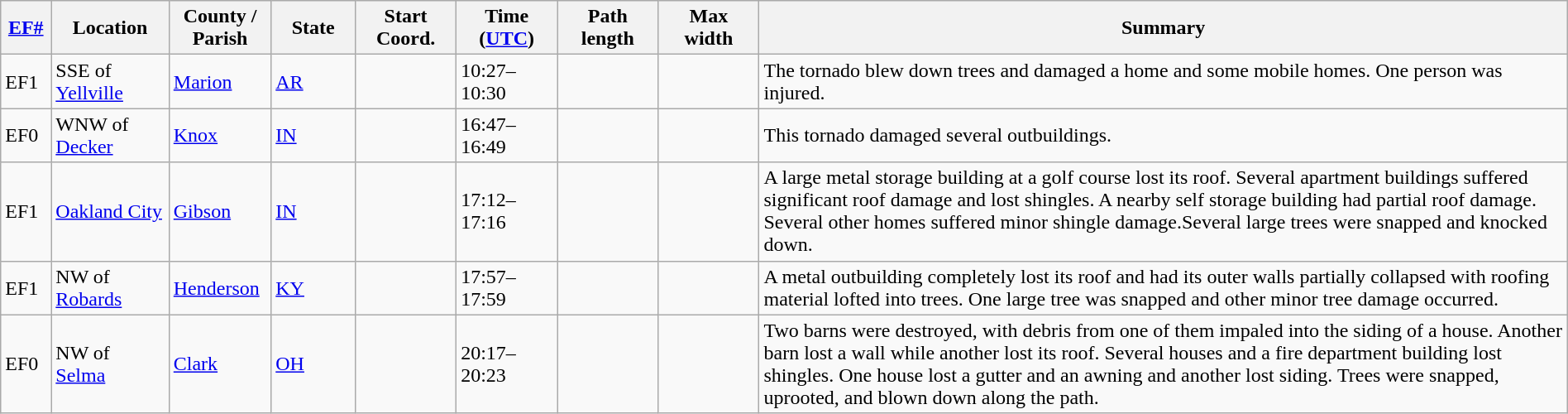<table class="wikitable sortable" style="width:100%;">
<tr>
<th scope="col"  style="width:3%; text-align:center;"><a href='#'>EF#</a></th>
<th scope="col"  style="width:7%; text-align:center;" class="unsortable">Location</th>
<th scope="col"  style="width:6%; text-align:center;" class="unsortable">County / Parish</th>
<th scope="col"  style="width:5%; text-align:center;">State</th>
<th scope="col"  style="width:6%; text-align:center;">Start Coord.</th>
<th scope="col"  style="width:6%; text-align:center;">Time (<a href='#'>UTC</a>)</th>
<th scope="col"  style="width:6%; text-align:center;">Path length</th>
<th scope="col"  style="width:6%; text-align:center;">Max width</th>
<th scope="col" class="unsortable" style="width:48%; text-align:center;">Summary</th>
</tr>
<tr>
<td bgcolor=>EF1</td>
<td>SSE of <a href='#'>Yellville</a></td>
<td><a href='#'>Marion</a></td>
<td><a href='#'>AR</a></td>
<td></td>
<td>10:27–10:30</td>
<td></td>
<td></td>
<td>The tornado blew down trees and damaged a home and some mobile homes. One person was injured.</td>
</tr>
<tr>
<td bgcolor=>EF0</td>
<td>WNW of <a href='#'>Decker</a></td>
<td><a href='#'>Knox</a></td>
<td><a href='#'>IN</a></td>
<td></td>
<td>16:47–16:49</td>
<td></td>
<td></td>
<td>This tornado damaged several outbuildings.</td>
</tr>
<tr>
<td bgcolor=>EF1</td>
<td><a href='#'>Oakland City</a></td>
<td><a href='#'>Gibson</a></td>
<td><a href='#'>IN</a></td>
<td></td>
<td>17:12–17:16</td>
<td></td>
<td></td>
<td>A large metal storage building at a golf course lost its roof. Several apartment buildings suffered significant roof damage and lost shingles. A nearby self storage building had partial roof damage. Several other homes suffered minor shingle damage.Several large trees were snapped and knocked down. </td>
</tr>
<tr>
<td bgcolor=>EF1</td>
<td>NW of <a href='#'>Robards</a></td>
<td><a href='#'>Henderson</a></td>
<td><a href='#'>KY</a></td>
<td></td>
<td>17:57–17:59</td>
<td></td>
<td></td>
<td>A metal outbuilding completely lost its roof and had its outer walls partially collapsed with roofing material lofted into trees. One large tree was snapped and other minor tree damage occurred.</td>
</tr>
<tr>
<td bgcolor=>EF0</td>
<td>NW of <a href='#'>Selma</a></td>
<td><a href='#'>Clark</a></td>
<td><a href='#'>OH</a></td>
<td></td>
<td>20:17–20:23</td>
<td></td>
<td></td>
<td>Two barns were destroyed, with debris from one of them impaled into the siding of a house. Another barn lost a wall while another lost its roof. Several houses and a fire department building lost shingles. One house lost a gutter and an awning and another lost siding. Trees were snapped, uprooted, and blown down along the path.</td>
</tr>
</table>
